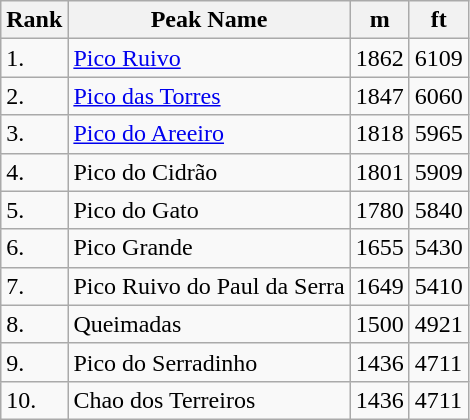<table class="wikitable">
<tr>
<th>Rank</th>
<th>Peak Name</th>
<th>m</th>
<th>ft</th>
</tr>
<tr>
<td>1.</td>
<td><a href='#'>Pico Ruivo</a></td>
<td>1862</td>
<td>6109</td>
</tr>
<tr>
<td>2.</td>
<td><a href='#'>Pico das Torres</a></td>
<td>1847</td>
<td>6060</td>
</tr>
<tr>
<td>3.</td>
<td><a href='#'>Pico do Areeiro</a></td>
<td>1818</td>
<td>5965</td>
</tr>
<tr>
<td>4.</td>
<td>Pico do Cidrão</td>
<td>1801</td>
<td>5909</td>
</tr>
<tr>
<td>5.</td>
<td>Pico do Gato</td>
<td>1780</td>
<td>5840</td>
</tr>
<tr>
<td>6.</td>
<td>Pico Grande</td>
<td>1655</td>
<td>5430</td>
</tr>
<tr>
<td>7.</td>
<td>Pico Ruivo do Paul da Serra</td>
<td>1649</td>
<td>5410</td>
</tr>
<tr>
<td>8.</td>
<td>Queimadas</td>
<td>1500</td>
<td>4921</td>
</tr>
<tr>
<td>9.</td>
<td>Pico do Serradinho</td>
<td>1436</td>
<td>4711</td>
</tr>
<tr>
<td>10.</td>
<td>Chao dos Terreiros</td>
<td>1436</td>
<td>4711</td>
</tr>
</table>
